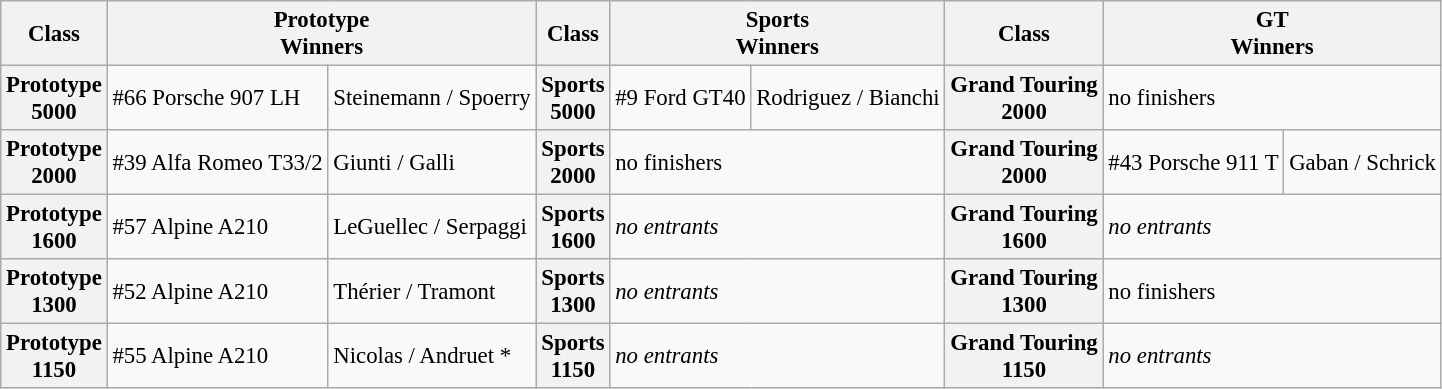<table class="wikitable" style="font-size: 95%">
<tr>
<th>Class</th>
<th colspan=2>Prototype<br>Winners</th>
<th>Class</th>
<th colspan=2>Sports<br>Winners</th>
<th>Class</th>
<th colspan=2>GT<br>Winners</th>
</tr>
<tr>
<th>Prototype<br> 5000</th>
<td>#66 Porsche 907 LH</td>
<td>Steinemann / Spoerry</td>
<th>Sports<br>5000</th>
<td>#9 Ford GT40</td>
<td>Rodriguez / Bianchi</td>
<th>Grand Touring<br>2000</th>
<td colspan=2>no finishers</td>
</tr>
<tr>
<th>Prototype<br> 2000</th>
<td>#39 Alfa Romeo T33/2</td>
<td>Giunti / Galli</td>
<th>Sports<br> 2000</th>
<td colspan=2>no finishers</td>
<th>Grand Touring<br> 2000</th>
<td>#43 Porsche 911 T</td>
<td>Gaban / Schrick</td>
</tr>
<tr>
<th>Prototype<br> 1600</th>
<td>#57 Alpine A210</td>
<td>LeGuellec / Serpaggi</td>
<th>Sports<br> 1600</th>
<td colspan=2><em>no entrants</em></td>
<th>Grand Touring<br> 1600</th>
<td colspan=2><em>no entrants</em></td>
</tr>
<tr>
<th>Prototype<br> 1300</th>
<td>#52 Alpine A210</td>
<td>Thérier / Tramont</td>
<th>Sports<br> 1300</th>
<td colspan=2><em>no entrants</em></td>
<th>Grand Touring<br> 1300</th>
<td colspan=2>no finishers</td>
</tr>
<tr>
<th>Prototype<br> 1150</th>
<td>#55 Alpine A210</td>
<td>Nicolas / Andruet *</td>
<th>Sports<br> 1150</th>
<td colspan=2><em>no entrants</em></td>
<th>Grand Touring<br> 1150</th>
<td colspan=2><em>no entrants</em></td>
</tr>
</table>
